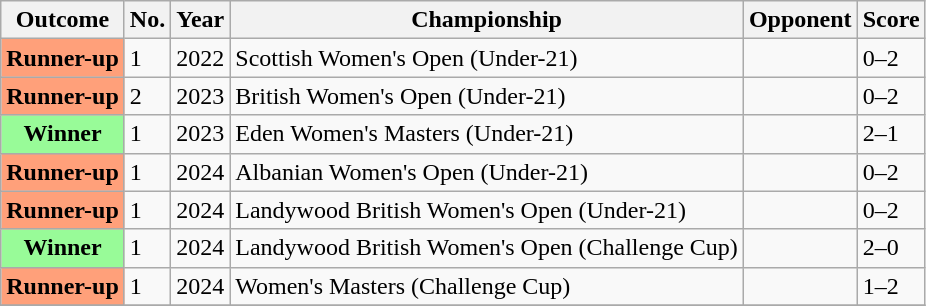<table class="wikitable">
<tr>
<th>Outcome</th>
<th>No.</th>
<th>Year</th>
<th>Championship</th>
<th>Opponent</th>
<th>Score</th>
</tr>
<tr>
<th scope="row" style="background:#ffa07a;">Runner-up</th>
<td>1</td>
<td>2022</td>
<td>Scottish Women's Open (Under-21)</td>
<td></td>
<td>0–2</td>
</tr>
<tr>
<th scope="row" style="background:#ffa07a;">Runner-up</th>
<td>2</td>
<td>2023</td>
<td>British Women's Open (Under-21)</td>
<td></td>
<td>0–2</td>
</tr>
<tr>
<th scope="row" style="background:#98FB98">Winner</th>
<td>1</td>
<td>2023</td>
<td>Eden Women's Masters (Under-21)</td>
<td></td>
<td>2–1</td>
</tr>
<tr>
<th scope="row" style="background:#ffa07a;">Runner-up</th>
<td>1</td>
<td>2024</td>
<td>Albanian Women's Open (Under-21)</td>
<td></td>
<td>0–2</td>
</tr>
<tr>
<th scope="row" style="background:#ffa07a;">Runner-up</th>
<td>1</td>
<td>2024</td>
<td>Landywood British Women's Open (Under-21)</td>
<td></td>
<td>0–2</td>
</tr>
<tr>
<th scope="row" style="background:#98FB98">Winner</th>
<td>1</td>
<td>2024</td>
<td>Landywood British Women's Open (Challenge Cup)</td>
<td></td>
<td>2–0</td>
</tr>
<tr>
<th scope="row" style="background:#ffa07a;">Runner-up</th>
<td>1</td>
<td>2024</td>
<td>Women's Masters (Challenge Cup)</td>
<td></td>
<td>1–2</td>
</tr>
<tr>
</tr>
</table>
